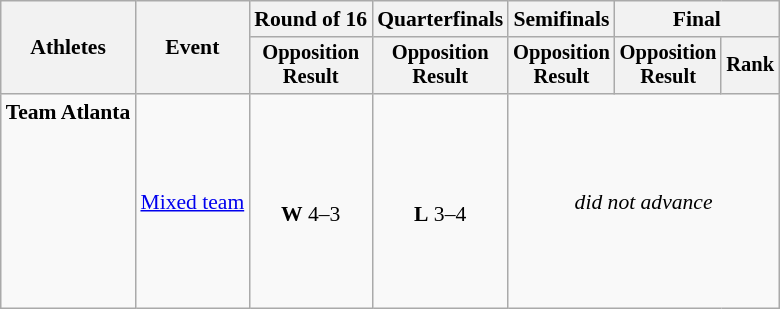<table class="wikitable" style="font-size:90%">
<tr>
<th rowspan=2>Athletes</th>
<th rowspan=2>Event</th>
<th>Round of 16</th>
<th>Quarterfinals</th>
<th>Semifinals</th>
<th colspan=2>Final</th>
</tr>
<tr style="font-size:95%">
<th>Opposition<br>Result</th>
<th>Opposition<br>Result</th>
<th>Opposition<br>Result</th>
<th>Opposition<br>Result</th>
<th>Rank</th>
</tr>
<tr align=center>
<td align=left><strong>Team Atlanta</strong><br><br> <br><br><br><br><br><br></td>
<td align=left><a href='#'>Mixed team</a></td>
<td><br><strong>W</strong> 4–3</td>
<td><br><strong>L</strong> 3–4</td>
<td Colspan=3><em>did not advance</em></td>
</tr>
</table>
